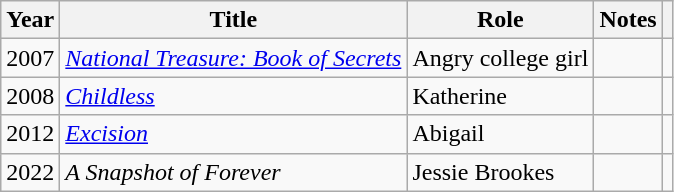<table class="wikitable sortable">
<tr>
<th>Year</th>
<th>Title</th>
<th>Role</th>
<th class="unsortable">Notes</th>
<th></th>
</tr>
<tr>
<td>2007</td>
<td><em><a href='#'>National Treasure: Book of Secrets</a></em></td>
<td>Angry college girl</td>
<td></td>
<td></td>
</tr>
<tr>
<td>2008</td>
<td><em><a href='#'>Childless</a></em></td>
<td>Katherine</td>
<td></td>
<td></td>
</tr>
<tr>
<td>2012</td>
<td><em><a href='#'>Excision</a></em></td>
<td>Abigail</td>
<td></td>
<td></td>
</tr>
<tr>
<td>2022</td>
<td><em>A Snapshot of Forever</em></td>
<td>Jessie Brookes</td>
<td></td>
<td></td>
</tr>
</table>
